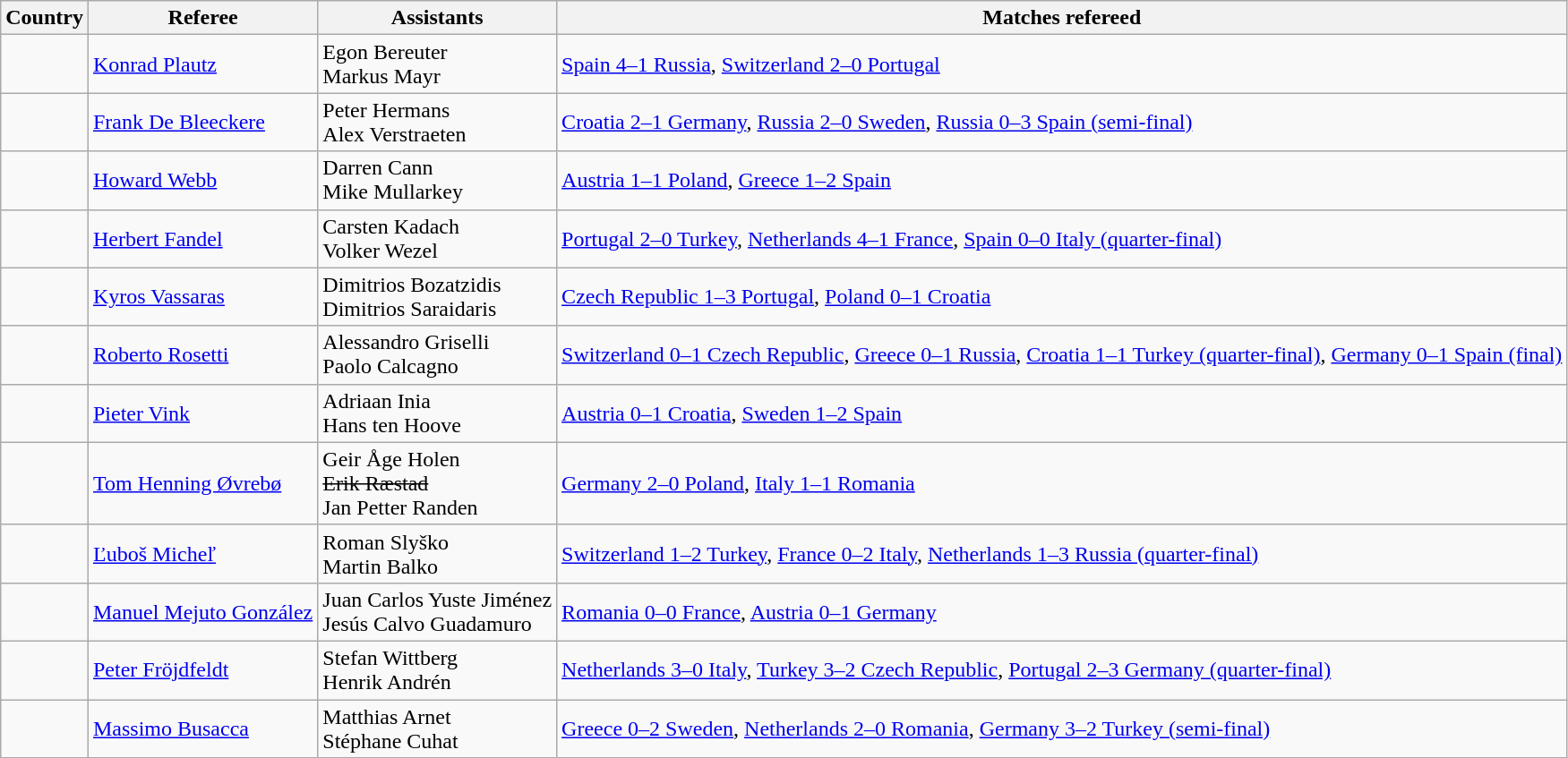<table class="wikitable">
<tr>
<th>Country</th>
<th>Referee</th>
<th>Assistants</th>
<th>Matches refereed</th>
</tr>
<tr>
<td></td>
<td><a href='#'>Konrad Plautz</a></td>
<td>Egon Bereuter<br>Markus Mayr</td>
<td><a href='#'>Spain 4–1 Russia</a>, <a href='#'>Switzerland 2–0 Portugal</a></td>
</tr>
<tr>
<td></td>
<td><a href='#'>Frank De Bleeckere</a></td>
<td>Peter Hermans<br>Alex Verstraeten</td>
<td><a href='#'>Croatia 2–1 Germany</a>, <a href='#'>Russia 2–0 Sweden</a>, <a href='#'>Russia 0–3 Spain (semi-final)</a></td>
</tr>
<tr>
<td></td>
<td><a href='#'>Howard Webb</a></td>
<td>Darren Cann<br>Mike Mullarkey</td>
<td><a href='#'>Austria 1–1 Poland</a>, <a href='#'>Greece 1–2 Spain</a></td>
</tr>
<tr>
<td></td>
<td><a href='#'>Herbert Fandel</a></td>
<td>Carsten Kadach<br>Volker Wezel</td>
<td><a href='#'>Portugal 2–0 Turkey</a>, <a href='#'>Netherlands 4–1 France</a>, <a href='#'>Spain 0–0 Italy (quarter-final)</a></td>
</tr>
<tr>
<td></td>
<td><a href='#'>Kyros Vassaras</a></td>
<td>Dimitrios Bozatzidis<br>Dimitrios Saraidaris</td>
<td><a href='#'>Czech Republic 1–3 Portugal</a>, <a href='#'>Poland 0–1 Croatia</a></td>
</tr>
<tr>
<td></td>
<td><a href='#'>Roberto Rosetti</a></td>
<td>Alessandro Griselli<br>Paolo Calcagno</td>
<td><a href='#'>Switzerland 0–1 Czech Republic</a>, <a href='#'>Greece 0–1 Russia</a>, <a href='#'>Croatia 1–1 Turkey (quarter-final)</a>, <a href='#'>Germany 0–1 Spain (final)</a></td>
</tr>
<tr>
<td></td>
<td><a href='#'>Pieter Vink</a></td>
<td>Adriaan Inia<br>Hans ten Hoove</td>
<td><a href='#'>Austria 0–1 Croatia</a>, <a href='#'>Sweden 1–2 Spain</a></td>
</tr>
<tr>
<td></td>
<td><a href='#'>Tom Henning Øvrebø</a></td>
<td>Geir Åge Holen<br><s>Erik Ræstad</s><br>Jan Petter Randen</td>
<td><a href='#'>Germany 2–0 Poland</a>, <a href='#'>Italy 1–1 Romania</a></td>
</tr>
<tr>
<td></td>
<td><a href='#'>Ľuboš Micheľ</a></td>
<td>Roman Slyško<br>Martin Balko</td>
<td><a href='#'>Switzerland 1–2 Turkey</a>, <a href='#'>France 0–2 Italy</a>, <a href='#'>Netherlands 1–3 Russia (quarter-final)</a></td>
</tr>
<tr>
<td></td>
<td><a href='#'>Manuel Mejuto González</a></td>
<td>Juan Carlos Yuste Jiménez<br>Jesús Calvo Guadamuro</td>
<td><a href='#'>Romania 0–0 France</a>, <a href='#'>Austria 0–1 Germany</a></td>
</tr>
<tr>
<td></td>
<td><a href='#'>Peter Fröjdfeldt</a></td>
<td>Stefan Wittberg<br>Henrik Andrén</td>
<td><a href='#'>Netherlands 3–0 Italy</a>, <a href='#'>Turkey 3–2 Czech Republic</a>, <a href='#'>Portugal 2–3 Germany (quarter-final)</a></td>
</tr>
<tr>
<td></td>
<td><a href='#'>Massimo Busacca</a></td>
<td>Matthias Arnet<br>Stéphane Cuhat</td>
<td><a href='#'>Greece 0–2 Sweden</a>, <a href='#'>Netherlands 2–0 Romania</a>, <a href='#'>Germany 3–2 Turkey (semi-final)</a></td>
</tr>
</table>
